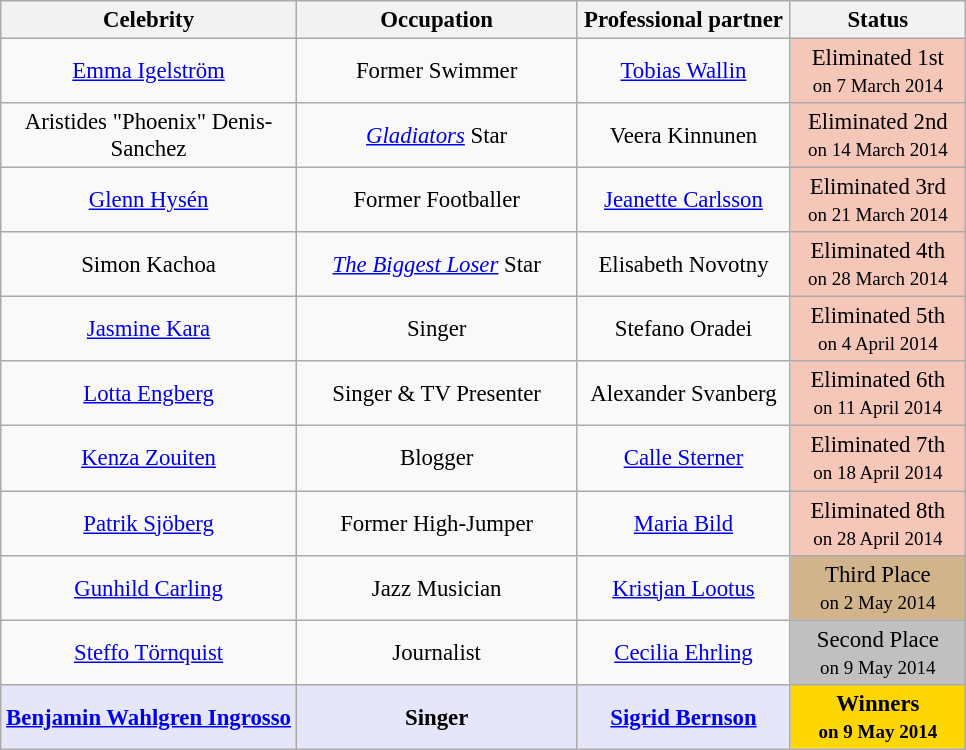<table class="wikitable" align=center border="2" cellpadding="3" cellspacing="0" style="text-align:center; font-size:95%">
<tr>
<th width="190">Celebrity</th>
<th width="180">Occupation</th>
<th width="135">Professional partner</th>
<th width="110">Status</th>
</tr>
<tr>
<td><a href='#'>Emma Igelström</a></td>
<td>Former Swimmer</td>
<td><a href='#'>Tobias Wallin</a></td>
<td bgcolor="#F4C7B8">Eliminated 1st<br><small>on 7 March 2014</small></td>
</tr>
<tr>
<td>Aristides "Phoenix" Denis-Sanchez</td>
<td><em><a href='#'>Gladiators</a></em> Star</td>
<td>Veera Kinnunen</td>
<td bgcolor="#F4C7B8">Eliminated 2nd<br><small>on 14 March 2014</small></td>
</tr>
<tr>
<td><a href='#'>Glenn Hysén</a></td>
<td>Former Footballer</td>
<td><a href='#'>Jeanette Carlsson</a></td>
<td bgcolor="#F4C7B8">Eliminated 3rd<br><small>on 21 March 2014</small></td>
</tr>
<tr>
<td>Simon Kachoa</td>
<td><em><a href='#'>The Biggest Loser</a></em> Star</td>
<td>Elisabeth Novotny</td>
<td bgcolor="#F4C7B8">Eliminated 4th<br><small>on 28 March 2014</small></td>
</tr>
<tr>
<td><a href='#'>Jasmine Kara</a></td>
<td>Singer</td>
<td>Stefano Oradei</td>
<td bgcolor="#F4C7B8">Eliminated 5th<br><small>on 4 April 2014</small></td>
</tr>
<tr>
<td><a href='#'>Lotta Engberg</a></td>
<td>Singer & TV Presenter</td>
<td>Alexander Svanberg</td>
<td bgcolor="#F4C7B8">Eliminated 6th<br><small>on 11 April 2014</small></td>
</tr>
<tr>
<td><a href='#'>Kenza Zouiten</a></td>
<td>Blogger</td>
<td><a href='#'>Calle Sterner</a></td>
<td bgcolor="#F4C7B8">Eliminated 7th<br><small>on 18 April 2014</small></td>
</tr>
<tr>
<td><a href='#'>Patrik Sjöberg</a></td>
<td>Former High-Jumper</td>
<td><a href='#'>Maria Bild</a></td>
<td bgcolor="#F4C7B8">Eliminated 8th<br><small>on 28 April 2014</small></td>
</tr>
<tr>
<td><a href='#'>Gunhild Carling</a></td>
<td>Jazz Musician</td>
<td><a href='#'>Kristjan Lootus</a></td>
<td bgcolor="tan">Third Place<br><small>on 2 May 2014</small></td>
</tr>
<tr>
<td><a href='#'>Steffo Törnquist</a></td>
<td>Journalist</td>
<td><a href='#'>Cecilia Ehrling</a></td>
<td bgcolor="silver">Second Place<br><small>on 9 May 2014</small></td>
</tr>
<tr>
<td style="background:lavender;"><strong><a href='#'>Benjamin Wahlgren Ingrosso</a></strong></td>
<td style="background:lavender;"><strong>Singer</strong></td>
<td style="background:lavender;"><strong><a href='#'>Sigrid Bernson</a></strong></td>
<td style="background:gold; text-align:center;"><strong>Winners<br><small>on 9 May 2014</small></strong></td>
</tr>
</table>
